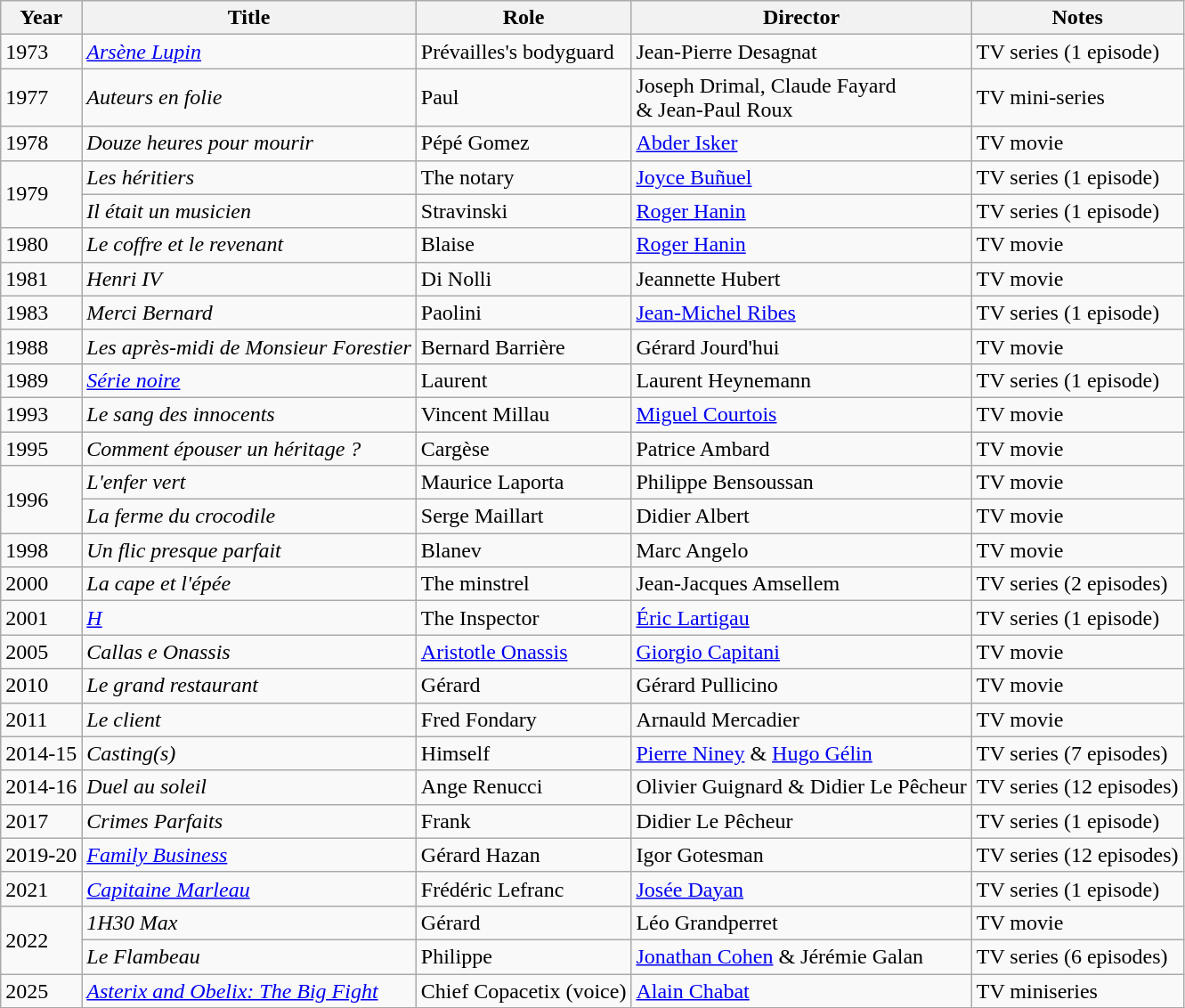<table class="wikitable">
<tr>
<th>Year</th>
<th>Title</th>
<th>Role</th>
<th>Director</th>
<th>Notes</th>
</tr>
<tr>
<td>1973</td>
<td><em><a href='#'>Arsène Lupin</a></em></td>
<td>Prévailles's bodyguard</td>
<td>Jean-Pierre Desagnat</td>
<td>TV series (1 episode)</td>
</tr>
<tr>
<td>1977</td>
<td><em>Auteurs en folie</em></td>
<td>Paul</td>
<td>Joseph Drimal, Claude Fayard<br> & Jean-Paul Roux</td>
<td>TV mini-series</td>
</tr>
<tr>
<td>1978</td>
<td><em>Douze heures pour mourir</em></td>
<td>Pépé Gomez</td>
<td><a href='#'>Abder Isker</a></td>
<td>TV movie</td>
</tr>
<tr>
<td rowspan=2>1979</td>
<td><em>Les héritiers</em></td>
<td>The notary</td>
<td><a href='#'>Joyce Buñuel</a></td>
<td>TV series (1 episode)</td>
</tr>
<tr>
<td><em>Il était un musicien</em></td>
<td>Stravinski</td>
<td><a href='#'>Roger Hanin</a></td>
<td>TV series (1 episode)</td>
</tr>
<tr>
<td>1980</td>
<td><em>Le coffre et le revenant</em></td>
<td>Blaise</td>
<td><a href='#'>Roger Hanin</a></td>
<td>TV movie</td>
</tr>
<tr>
<td>1981</td>
<td><em>Henri IV</em></td>
<td>Di Nolli</td>
<td>Jeannette Hubert</td>
<td>TV movie</td>
</tr>
<tr>
<td>1983</td>
<td><em>Merci Bernard</em></td>
<td>Paolini</td>
<td><a href='#'>Jean-Michel Ribes</a></td>
<td>TV series (1 episode)</td>
</tr>
<tr>
<td>1988</td>
<td><em>Les après-midi de Monsieur Forestier</em></td>
<td>Bernard Barrière</td>
<td>Gérard Jourd'hui</td>
<td>TV movie</td>
</tr>
<tr>
<td>1989</td>
<td><em><a href='#'>Série noire</a></em></td>
<td>Laurent</td>
<td>Laurent Heynemann</td>
<td>TV series (1 episode)</td>
</tr>
<tr>
<td>1993</td>
<td><em>Le sang des innocents</em></td>
<td>Vincent Millau</td>
<td><a href='#'>Miguel Courtois</a></td>
<td>TV movie</td>
</tr>
<tr>
<td>1995</td>
<td><em>Comment épouser un héritage ?</em></td>
<td>Cargèse</td>
<td>Patrice Ambard</td>
<td>TV movie</td>
</tr>
<tr>
<td rowspan=2>1996</td>
<td><em>L'enfer vert</em></td>
<td>Maurice Laporta</td>
<td>Philippe Bensoussan</td>
<td>TV movie</td>
</tr>
<tr>
<td><em>La ferme du crocodile</em></td>
<td>Serge Maillart</td>
<td>Didier Albert</td>
<td>TV movie</td>
</tr>
<tr>
<td>1998</td>
<td><em>Un flic presque parfait</em></td>
<td>Blanev</td>
<td>Marc Angelo</td>
<td>TV movie</td>
</tr>
<tr>
<td>2000</td>
<td><em>La cape et l'épée</em></td>
<td>The minstrel</td>
<td>Jean-Jacques Amsellem</td>
<td>TV series (2 episodes)</td>
</tr>
<tr>
<td>2001</td>
<td><em><a href='#'>H</a></em></td>
<td>The Inspector</td>
<td><a href='#'>Éric Lartigau</a></td>
<td>TV series (1 episode)</td>
</tr>
<tr>
<td>2005</td>
<td><em>Callas e Onassis</em></td>
<td><a href='#'>Aristotle Onassis</a></td>
<td><a href='#'>Giorgio Capitani</a></td>
<td>TV movie</td>
</tr>
<tr>
<td>2010</td>
<td><em>Le grand restaurant</em></td>
<td>Gérard</td>
<td>Gérard Pullicino</td>
<td>TV movie</td>
</tr>
<tr>
<td>2011</td>
<td><em>Le client</em></td>
<td>Fred Fondary</td>
<td>Arnauld Mercadier</td>
<td>TV movie</td>
</tr>
<tr>
<td>2014-15</td>
<td><em>Casting(s)</em></td>
<td>Himself</td>
<td><a href='#'>Pierre Niney</a> & <a href='#'>Hugo Gélin</a></td>
<td>TV series (7 episodes)</td>
</tr>
<tr>
<td>2014-16</td>
<td><em>Duel au soleil</em></td>
<td>Ange Renucci</td>
<td>Olivier Guignard & Didier Le Pêcheur</td>
<td>TV series (12 episodes)</td>
</tr>
<tr>
<td>2017</td>
<td><em>Crimes Parfaits</em></td>
<td>Frank</td>
<td>Didier Le Pêcheur</td>
<td>TV series (1 episode)</td>
</tr>
<tr>
<td>2019-20</td>
<td><em><a href='#'>Family Business</a></em></td>
<td>Gérard Hazan</td>
<td>Igor Gotesman</td>
<td>TV series (12 episodes)</td>
</tr>
<tr>
<td>2021</td>
<td><em><a href='#'>Capitaine Marleau</a></em></td>
<td>Frédéric Lefranc</td>
<td><a href='#'>Josée Dayan</a></td>
<td>TV series (1 episode)</td>
</tr>
<tr>
<td rowspan=2>2022</td>
<td><em>1H30 Max</em></td>
<td>Gérard</td>
<td>Léo Grandperret</td>
<td>TV movie</td>
</tr>
<tr>
<td><em>Le Flambeau</em></td>
<td>Philippe</td>
<td><a href='#'>Jonathan Cohen</a> & Jérémie Galan</td>
<td>TV series (6 episodes)</td>
</tr>
<tr>
<td>2025</td>
<td><em><a href='#'>Asterix and Obelix: The Big Fight</a></em></td>
<td>Chief Copacetix (voice)</td>
<td><a href='#'>Alain Chabat</a></td>
<td>TV miniseries</td>
</tr>
</table>
